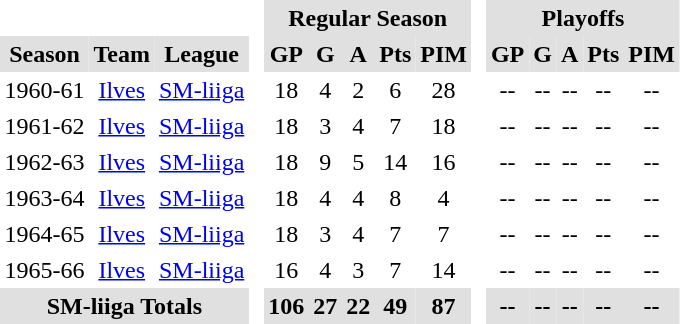<table BORDER="0" CELLPADDING="3" CELLSPACING="0" ID="Table3">
<tr ALIGN="center" bgcolor="#e0e0e0">
<th ALIGN="center" colspan="3" bgcolor="#ffffff"> </th>
<th ALIGN="center" rowspan="99" bgcolor="#ffffff"> </th>
<th ALIGN="center" colspan="5">Regular Season</th>
<th ALIGN="center" rowspan="99" bgcolor="#ffffff"> </th>
<th ALIGN="center" colspan="5">Playoffs</th>
</tr>
<tr ALIGN="center" bgcolor="#e0e0e0">
<th ALIGN="center">Season</th>
<th ALIGN="center">Team</th>
<th ALIGN="center">League</th>
<th ALIGN="center">GP</th>
<th ALIGN="center">G</th>
<th ALIGN="center">A</th>
<th ALIGN="center">Pts</th>
<th ALIGN="center">PIM</th>
<th ALIGN="center">GP</th>
<th ALIGN="center">G</th>
<th ALIGN="center">A</th>
<th ALIGN="center">Pts</th>
<th ALIGN="center">PIM</th>
</tr>
<tr ALIGN="center">
<td ALIGN="center">1960-61</td>
<td ALIGN="center"><a href='#'>Ilves</a></td>
<td ALIGN="center"><a href='#'>SM-liiga</a></td>
<td ALIGN="center">18</td>
<td ALIGN="center">4</td>
<td ALIGN="center">2</td>
<td ALIGN="center">6</td>
<td ALIGN="center">28</td>
<td ALIGN="center">--</td>
<td ALIGN="center">--</td>
<td ALIGN="center">--</td>
<td ALIGN="center">--</td>
<td ALIGN="center">--</td>
</tr>
<tr ALIGN="center">
<td ALIGN="center">1961-62</td>
<td ALIGN="center"><a href='#'>Ilves</a></td>
<td ALIGN="center"><a href='#'>SM-liiga</a></td>
<td ALIGN="center">18</td>
<td ALIGN="center">3</td>
<td ALIGN="center">4</td>
<td ALIGN="center">7</td>
<td ALIGN="center">18</td>
<td ALIGN="center">--</td>
<td ALIGN="center">--</td>
<td ALIGN="center">--</td>
<td ALIGN="center">--</td>
<td ALIGN="center">--</td>
</tr>
<tr ALIGN="center">
<td ALIGN="center">1962-63</td>
<td ALIGN="center"><a href='#'>Ilves</a></td>
<td ALIGN="center"><a href='#'>SM-liiga</a></td>
<td ALIGN="center">18</td>
<td ALIGN="center">9</td>
<td ALIGN="center">5</td>
<td ALIGN="center">14</td>
<td ALIGN="center">16</td>
<td ALIGN="center">--</td>
<td ALIGN="center">--</td>
<td ALIGN="center">--</td>
<td ALIGN="center">--</td>
<td ALIGN="center">--</td>
</tr>
<tr ALIGN="center">
<td ALIGN="center">1963-64</td>
<td ALIGN="center"><a href='#'>Ilves</a></td>
<td ALIGN="center"><a href='#'>SM-liiga</a></td>
<td ALIGN="center">18</td>
<td ALIGN="center">4</td>
<td ALIGN="center">4</td>
<td ALIGN="center">8</td>
<td ALIGN="center">4</td>
<td ALIGN="center">--</td>
<td ALIGN="center">--</td>
<td ALIGN="center">--</td>
<td ALIGN="center">--</td>
<td ALIGN="center">--</td>
</tr>
<tr ALIGN="center">
<td ALIGN="center">1964-65</td>
<td ALIGN="center"><a href='#'>Ilves</a></td>
<td ALIGN="center"><a href='#'>SM-liiga</a></td>
<td ALIGN="center">18</td>
<td ALIGN="center">3</td>
<td ALIGN="center">4</td>
<td ALIGN="center">7</td>
<td ALIGN="center">7</td>
<td ALIGN="center">--</td>
<td ALIGN="center">--</td>
<td ALIGN="center">--</td>
<td ALIGN="center">--</td>
<td ALIGN="center">--</td>
</tr>
<tr ALIGN="center">
<td ALIGN="center">1965-66</td>
<td ALIGN="center"><a href='#'>Ilves</a></td>
<td ALIGN="center"><a href='#'>SM-liiga</a></td>
<td ALIGN="center">16</td>
<td ALIGN="center">4</td>
<td ALIGN="center">3</td>
<td ALIGN="center">7</td>
<td ALIGN="center">14</td>
<td ALIGN="center">--</td>
<td ALIGN="center">--</td>
<td ALIGN="center">--</td>
<td ALIGN="center">--</td>
<td ALIGN="center">--</td>
</tr>
<tr ALIGN="center" bgcolor="#e0e0e0">
<th colspan="3">SM-liiga Totals</th>
<th ALIGN="center">106</th>
<th ALIGN="center">27</th>
<th ALIGN="center">22</th>
<th ALIGN="center">49</th>
<th ALIGN="center">87</th>
<th ALIGN="center">--</th>
<th ALIGN="center">--</th>
<th ALIGN="center">--</th>
<th ALIGN="center">--</th>
<th ALIGN="center">--</th>
</tr>
</table>
